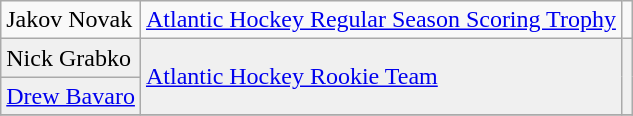<table class="wikitable">
<tr>
<td>Jakov Novak</td>
<td><a href='#'>Atlantic Hockey Regular Season Scoring Trophy</a></td>
<td></td>
</tr>
<tr bgcolor=f0f0f0>
<td>Nick Grabko</td>
<td rowspan=2><a href='#'>Atlantic Hockey Rookie Team</a></td>
<td rowspan=2></td>
</tr>
<tr bgcolor=f0f0f0>
<td><a href='#'>Drew Bavaro</a></td>
</tr>
<tr>
</tr>
</table>
